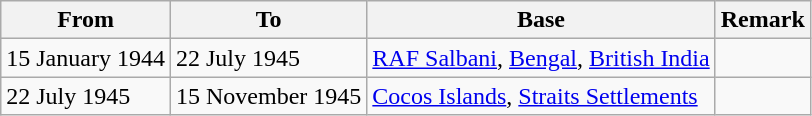<table class="wikitable">
<tr>
<th>From</th>
<th>To</th>
<th>Base</th>
<th>Remark</th>
</tr>
<tr>
<td>15 January 1944</td>
<td>22 July 1945</td>
<td><a href='#'>RAF Salbani</a>, <a href='#'>Bengal</a>, <a href='#'>British India</a></td>
<td></td>
</tr>
<tr>
<td>22 July 1945</td>
<td>15 November 1945</td>
<td><a href='#'>Cocos Islands</a>, <a href='#'>Straits Settlements</a></td>
<td></td>
</tr>
</table>
